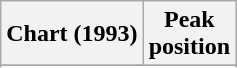<table class="wikitable sortable">
<tr>
<th align="left">Chart (1993)</th>
<th align="center">Peak<br>position</th>
</tr>
<tr>
</tr>
<tr>
</tr>
</table>
